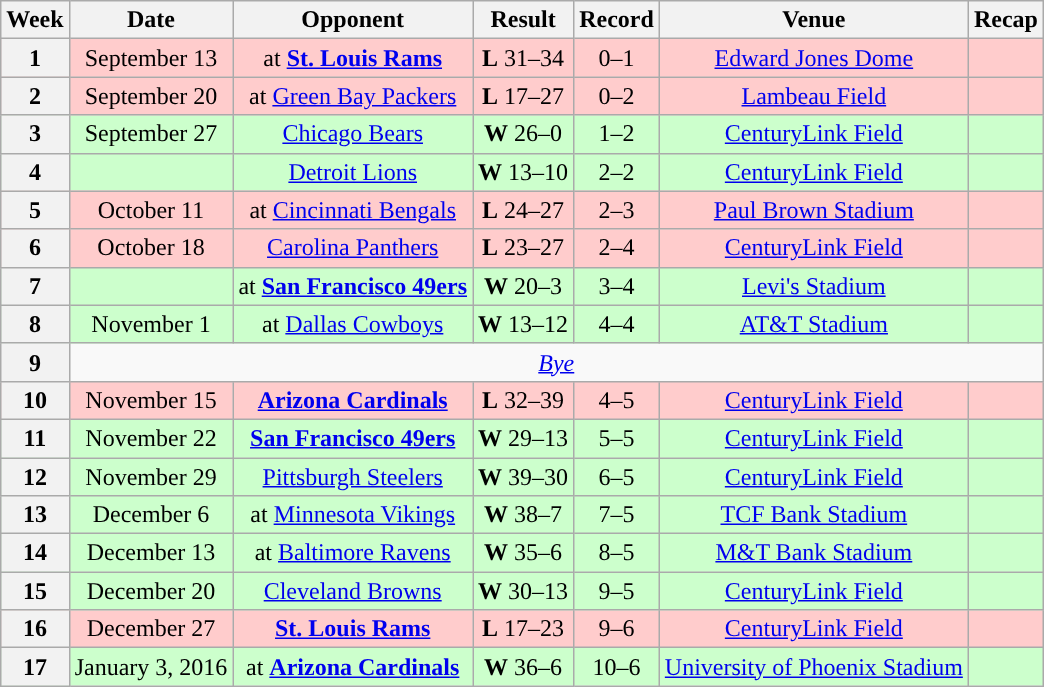<table class="wikitable" style="text-align:center">
<tr>
<th>Week</th>
<th>Date</th>
<th>Opponent</th>
<th>Result</th>
<th>Record</th>
<th>Venue</th>
<th>Recap</th>
</tr>
<tr style="background:#fcc">
<th>1</th>
<td>September 13</td>
<td>at <strong><a href='#'>St. Louis Rams</a></strong></td>
<td><strong>L</strong> 31–34 </td>
<td>0–1</td>
<td><a href='#'>Edward Jones Dome</a></td>
<td></td>
</tr>
<tr style="background:#fcc">
<th>2</th>
<td>September 20</td>
<td>at <a href='#'>Green Bay Packers</a></td>
<td><strong>L</strong> 17–27</td>
<td>0–2</td>
<td><a href='#'>Lambeau Field</a></td>
<td></td>
</tr>
<tr style="background:#cfc">
<th>3</th>
<td>September 27</td>
<td><a href='#'>Chicago Bears</a></td>
<td><strong>W</strong> 26–0</td>
<td>1–2</td>
<td><a href='#'>CenturyLink Field</a></td>
<td></td>
</tr>
<tr style="background:#cfc">
<th>4</th>
<td></td>
<td><a href='#'>Detroit Lions</a></td>
<td><strong>W</strong> 13–10</td>
<td>2–2</td>
<td><a href='#'>CenturyLink Field</a></td>
<td></td>
</tr>
<tr style="background:#fcc">
<th>5</th>
<td>October 11</td>
<td>at <a href='#'>Cincinnati Bengals</a></td>
<td><strong>L</strong> 24–27 </td>
<td>2–3</td>
<td><a href='#'>Paul Brown Stadium</a></td>
<td></td>
</tr>
<tr style="background:#fcc">
<th>6</th>
<td>October 18</td>
<td><a href='#'>Carolina Panthers</a></td>
<td><strong>L</strong> 23–27</td>
<td>2–4</td>
<td><a href='#'>CenturyLink Field</a></td>
<td></td>
</tr>
<tr style="background:#cfc">
<th>7</th>
<td></td>
<td>at <strong><a href='#'>San Francisco 49ers</a></strong></td>
<td><strong>W</strong> 20–3</td>
<td>3–4</td>
<td><a href='#'>Levi's Stadium</a></td>
<td></td>
</tr>
<tr style="background:#cfc">
<th>8</th>
<td>November 1</td>
<td>at <a href='#'>Dallas Cowboys</a></td>
<td><strong>W</strong> 13–12</td>
<td>4–4</td>
<td><a href='#'>AT&T Stadium</a></td>
<td></td>
</tr>
<tr>
<th>9</th>
<td colspan="6"><em><a href='#'>Bye</a></em></td>
</tr>
<tr style="background:#fcc">
<th>10</th>
<td>November 15</td>
<td><strong><a href='#'>Arizona Cardinals</a></strong></td>
<td><strong>L</strong> 32–39</td>
<td>4–5</td>
<td><a href='#'>CenturyLink Field</a></td>
<td></td>
</tr>
<tr style="background:#cfc">
<th>11</th>
<td>November 22</td>
<td><strong><a href='#'>San Francisco 49ers</a></strong></td>
<td><strong>W</strong> 29–13</td>
<td>5–5</td>
<td><a href='#'>CenturyLink Field</a></td>
<td></td>
</tr>
<tr style="background:#cfc">
<th>12</th>
<td>November 29</td>
<td><a href='#'>Pittsburgh Steelers</a></td>
<td><strong>W</strong> 39–30</td>
<td>6–5</td>
<td><a href='#'>CenturyLink Field</a></td>
<td></td>
</tr>
<tr style="background:#cfc">
<th>13</th>
<td>December 6</td>
<td>at <a href='#'>Minnesota Vikings</a></td>
<td><strong>W</strong> 38–7</td>
<td>7–5</td>
<td><a href='#'>TCF Bank Stadium</a></td>
<td></td>
</tr>
<tr style="background:#cfc">
<th>14</th>
<td>December 13</td>
<td>at <a href='#'>Baltimore Ravens</a></td>
<td><strong>W</strong> 35–6</td>
<td>8–5</td>
<td><a href='#'>M&T Bank Stadium</a></td>
<td></td>
</tr>
<tr style="background:#cfc">
<th>15</th>
<td>December 20</td>
<td><a href='#'>Cleveland Browns</a></td>
<td><strong>W</strong> 30–13</td>
<td>9–5</td>
<td><a href='#'>CenturyLink Field</a></td>
<td></td>
</tr>
<tr style="background:#fcc">
<th>16</th>
<td>December 27</td>
<td><strong><a href='#'>St. Louis Rams</a></strong></td>
<td><strong>L</strong> 17–23</td>
<td>9–6</td>
<td><a href='#'>CenturyLink Field</a></td>
<td></td>
</tr>
<tr style="background:#cfc">
<th>17</th>
<td>January 3, 2016</td>
<td>at <strong><a href='#'>Arizona Cardinals</a></strong></td>
<td><strong>W</strong> 36–6</td>
<td>10–6</td>
<td><a href='#'>University of Phoenix Stadium</a></td>
<td></td>
</tr>
</table>
